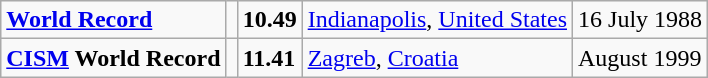<table class="wikitable">
<tr>
<td><strong><a href='#'>World Record</a></strong></td>
<td></td>
<td><strong>10.49</strong></td>
<td><a href='#'>Indianapolis</a>, <a href='#'>United States</a></td>
<td>16 July 1988</td>
</tr>
<tr>
<td><strong><a href='#'>CISM</a> World Record</strong></td>
<td></td>
<td><strong>11.41</strong></td>
<td><a href='#'>Zagreb</a>, <a href='#'>Croatia</a></td>
<td>August 1999</td>
</tr>
</table>
